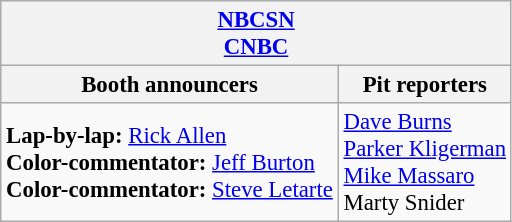<table class="wikitable" style="font-size: 95%;">
<tr>
<th colspan="2"><a href='#'>NBCSN</a><br><a href='#'>CNBC</a></th>
</tr>
<tr>
<th>Booth announcers</th>
<th>Pit reporters</th>
</tr>
<tr>
<td><strong>Lap-by-lap:</strong> <a href='#'>Rick Allen</a><br><strong>Color-commentator:</strong> <a href='#'>Jeff Burton</a><br><strong>Color-commentator:</strong> <a href='#'>Steve Letarte</a></td>
<td><a href='#'>Dave Burns</a><br><a href='#'>Parker Kligerman</a><br><a href='#'>Mike Massaro</a><br>Marty Snider</td>
</tr>
</table>
